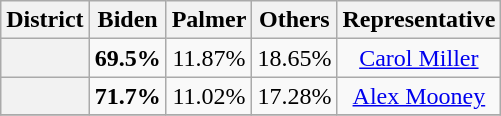<table class=wikitable>
<tr>
<th>District</th>
<th>Biden</th>
<th>Palmer</th>
<th>Others</th>
<th>Representative</th>
</tr>
<tr align=center>
<th></th>
<td><strong>69.5%</strong></td>
<td>11.87%</td>
<td>18.65%</td>
<td><a href='#'>Carol Miller</a></td>
</tr>
<tr align=center>
<th></th>
<td><strong>71.7%</strong></td>
<td>11.02%</td>
<td>17.28%</td>
<td><a href='#'>Alex Mooney</a></td>
</tr>
<tr align=center>
</tr>
</table>
